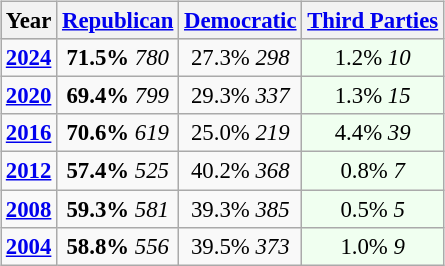<table class="wikitable" style="float:right; font-size:95%;">
<tr bgcolor=lightgrey>
<th>Year</th>
<th><a href='#'>Republican</a></th>
<th><a href='#'>Democratic</a></th>
<th><a href='#'>Third Parties</a></th>
</tr>
<tr>
<td style="text-align:center;" ><strong><a href='#'>2024</a></strong></td>
<td style="text-align:center;" ><strong>71.5%</strong> <em>780</em></td>
<td style="text-align:center;" >27.3% <em>298</em></td>
<td style="text-align:center; background:honeyDew;">1.2% <em>10</em></td>
</tr>
<tr>
<td style="text-align:center;" ><strong><a href='#'>2020</a></strong></td>
<td style="text-align:center;" ><strong>69.4%</strong> <em>799</em></td>
<td style="text-align:center;" >29.3% <em>337</em></td>
<td style="text-align:center; background:honeyDew;">1.3% <em>15</em></td>
</tr>
<tr>
<td style="text-align:center;" ><strong><a href='#'>2016</a></strong></td>
<td style="text-align:center;" ><strong>70.6%</strong> <em>619</em></td>
<td style="text-align:center;" >25.0% <em>219</em></td>
<td style="text-align:center; background:honeyDew;">4.4% <em>39</em></td>
</tr>
<tr>
<td style="text-align:center;" ><strong><a href='#'>2012</a></strong></td>
<td style="text-align:center;" ><strong>57.4%</strong> <em>525</em></td>
<td style="text-align:center;" >40.2% <em>368</em></td>
<td style="text-align:center; background:honeyDew;">0.8% <em>7</em></td>
</tr>
<tr>
<td style="text-align:center;" ><strong><a href='#'>2008</a></strong></td>
<td style="text-align:center;" ><strong>59.3%</strong> <em>581</em></td>
<td style="text-align:center;" >39.3% <em>385</em></td>
<td style="text-align:center; background:honeyDew;">0.5% <em>5</em></td>
</tr>
<tr>
<td style="text-align:center;" ><strong><a href='#'>2004</a></strong></td>
<td style="text-align:center;" ><strong>58.8%</strong> <em>556</em></td>
<td style="text-align:center;" >39.5% <em>373</em></td>
<td style="text-align:center; background:honeyDew;">1.0% <em>9</em></td>
</tr>
</table>
